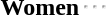<table>
<tr>
<td><strong>Women</strong></td>
<td><hr></td>
<td><hr></td>
<td><hr></td>
</tr>
</table>
